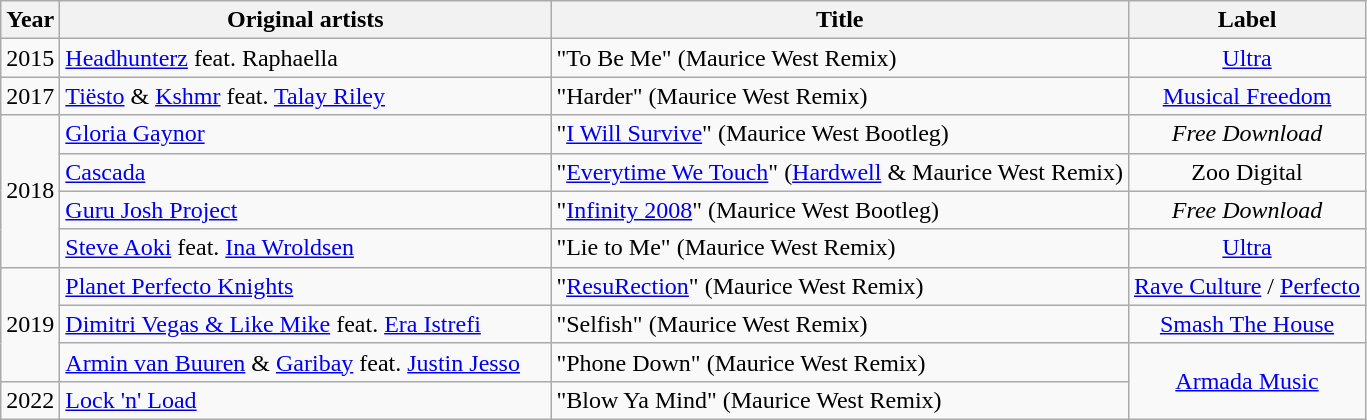<table class="wikitable sortable plainrowheaders" style="text-align:center;">
<tr>
<th>Year</th>
<th scope="col" style="width:20em;">Original artists</th>
<th scope="col">Title</th>
<th scope="col">Label</th>
</tr>
<tr>
<td>2015</td>
<td style="text-align:left;"><a href='#'>Headhunterz</a> feat. Raphaella</td>
<td style="text-align:left;">"To Be Me" (Maurice West Remix)</td>
<td><a href='#'>Ultra</a></td>
</tr>
<tr>
<td>2017</td>
<td style="text-align:left;"><a href='#'>Tiësto</a> & <a href='#'>Kshmr</a> feat. <a href='#'>Talay Riley</a></td>
<td style="text-align:left;">"Harder" (Maurice West Remix)</td>
<td><a href='#'>Musical Freedom</a></td>
</tr>
<tr>
<td rowspan="4">2018</td>
<td style="text-align:left;"><a href='#'>Gloria Gaynor</a></td>
<td style="text-align:left;">"<a href='#'>I Will Survive</a>" (Maurice West Bootleg)</td>
<td><em>Free Download</em></td>
</tr>
<tr>
<td style="text-align:left;"><a href='#'>Cascada</a></td>
<td style="text-align:left;">"<a href='#'>Everytime We Touch</a>" (<a href='#'>Hardwell</a> & Maurice West Remix)</td>
<td>Zoo Digital</td>
</tr>
<tr>
<td style="text-align:left;"><a href='#'>Guru Josh Project</a></td>
<td style="text-align:left;">"<a href='#'>Infinity 2008</a>" (Maurice West Bootleg)</td>
<td><em>Free Download</em></td>
</tr>
<tr>
<td style="text-align:left;"><a href='#'>Steve Aoki</a> feat. <a href='#'>Ina Wroldsen</a></td>
<td style="text-align:left;">"Lie to Me" (Maurice West Remix)</td>
<td><a href='#'>Ultra</a></td>
</tr>
<tr>
<td rowspan="3">2019</td>
<td style="text-align:left;"><a href='#'>Planet Perfecto Knights</a></td>
<td style="text-align:left;">"<a href='#'>ResuRection</a>" (Maurice West Remix)</td>
<td><a href='#'>Rave Culture</a> / <a href='#'>Perfecto</a></td>
</tr>
<tr>
<td style="text-align:left;"><a href='#'>Dimitri Vegas & Like Mike</a> feat. <a href='#'>Era Istrefi</a></td>
<td style="text-align:left;">"Selfish" (Maurice West Remix)</td>
<td><a href='#'>Smash The House</a></td>
</tr>
<tr>
<td style="text-align:left;"><a href='#'>Armin van Buuren</a> & <a href='#'>Garibay</a> feat. <a href='#'>Justin Jesso</a></td>
<td style="text-align:left;">"Phone Down" (Maurice West Remix)</td>
<td rowspan="2"><a href='#'>Armada Music</a></td>
</tr>
<tr>
<td>2022</td>
<td style="text-align:left;"><a href='#'>Lock 'n' Load</a></td>
<td style="text-align:left;">"Blow Ya Mind" (Maurice West Remix)</td>
</tr>
</table>
